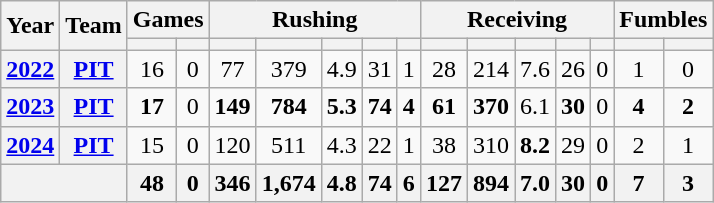<table class="wikitable" style="text-align:center;">
<tr>
<th rowspan="2">Year</th>
<th rowspan="2">Team</th>
<th colspan="2">Games</th>
<th colspan="5">Rushing</th>
<th colspan="5">Receiving</th>
<th colspan="2">Fumbles</th>
</tr>
<tr>
<th></th>
<th></th>
<th></th>
<th></th>
<th></th>
<th></th>
<th></th>
<th></th>
<th></th>
<th></th>
<th></th>
<th></th>
<th></th>
<th></th>
</tr>
<tr>
<th><a href='#'>2022</a></th>
<th><a href='#'>PIT</a></th>
<td>16</td>
<td>0</td>
<td>77</td>
<td>379</td>
<td>4.9</td>
<td>31</td>
<td>1</td>
<td>28</td>
<td>214</td>
<td>7.6</td>
<td>26</td>
<td>0</td>
<td>1</td>
<td>0</td>
</tr>
<tr>
<th><a href='#'>2023</a></th>
<th><a href='#'>PIT</a></th>
<td><strong>17</strong></td>
<td>0</td>
<td><strong>149</strong></td>
<td><strong>784</strong></td>
<td><strong>5.3</strong></td>
<td><strong>74</strong></td>
<td><strong>4</strong></td>
<td><strong>61</strong></td>
<td><strong>370</strong></td>
<td>6.1</td>
<td><strong>30</strong></td>
<td>0</td>
<td><strong>4</strong></td>
<td><strong>2</strong></td>
</tr>
<tr>
<th><a href='#'>2024</a></th>
<th><a href='#'>PIT</a></th>
<td>15</td>
<td>0</td>
<td>120</td>
<td>511</td>
<td>4.3</td>
<td>22</td>
<td>1</td>
<td>38</td>
<td>310</td>
<td><strong>8.2</strong></td>
<td>29</td>
<td>0</td>
<td>2</td>
<td>1</td>
</tr>
<tr>
<th colspan="2"></th>
<th>48</th>
<th>0</th>
<th>346</th>
<th>1,674</th>
<th>4.8</th>
<th>74</th>
<th>6</th>
<th>127</th>
<th>894</th>
<th>7.0</th>
<th>30</th>
<th>0</th>
<th>7</th>
<th>3</th>
</tr>
</table>
